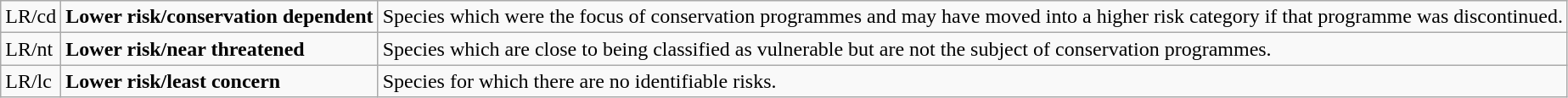<table class="wikitable" style="text-align:left">
<tr>
<td>LR/cd</td>
<td><strong>Lower risk/conservation dependent</strong></td>
<td>Species which were the focus of conservation programmes and may have moved into a higher risk category if that programme was discontinued.</td>
</tr>
<tr>
<td>LR/nt</td>
<td><strong>Lower risk/near threatened</strong></td>
<td>Species which are close to being classified as vulnerable but are not the subject of conservation programmes.</td>
</tr>
<tr>
<td>LR/lc</td>
<td><strong>Lower risk/least concern</strong></td>
<td>Species for which there are no identifiable risks.</td>
</tr>
</table>
